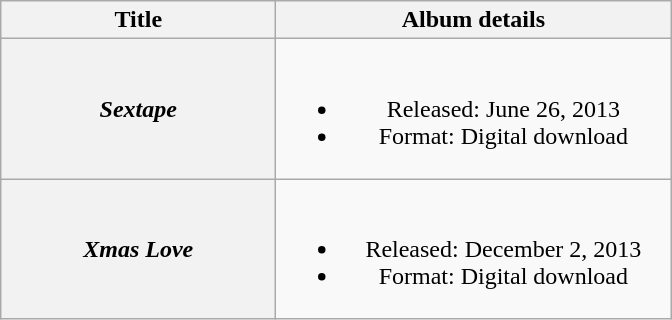<table class="wikitable plainrowheaders" style="text-align:center;">
<tr>
<th scope="col" style="width:11em;">Title</th>
<th scope="col" style="width:16em;">Album details</th>
</tr>
<tr>
<th scope="row"><em>Sextape</em></th>
<td><br><ul><li>Released: June 26, 2013</li><li>Format: Digital download</li></ul></td>
</tr>
<tr>
<th scope="row"><em>Xmas Love</em></th>
<td><br><ul><li>Released: December 2, 2013</li><li>Format: Digital download</li></ul></td>
</tr>
</table>
